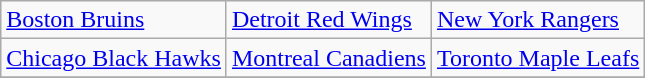<table class="wikitable">
<tr>
<td><a href='#'>Boston Bruins</a></td>
<td><a href='#'>Detroit Red Wings</a></td>
<td><a href='#'>New York Rangers</a></td>
</tr>
<tr>
<td><a href='#'>Chicago Black Hawks</a></td>
<td><a href='#'>Montreal Canadiens</a></td>
<td><a href='#'>Toronto Maple Leafs</a></td>
</tr>
<tr>
</tr>
</table>
